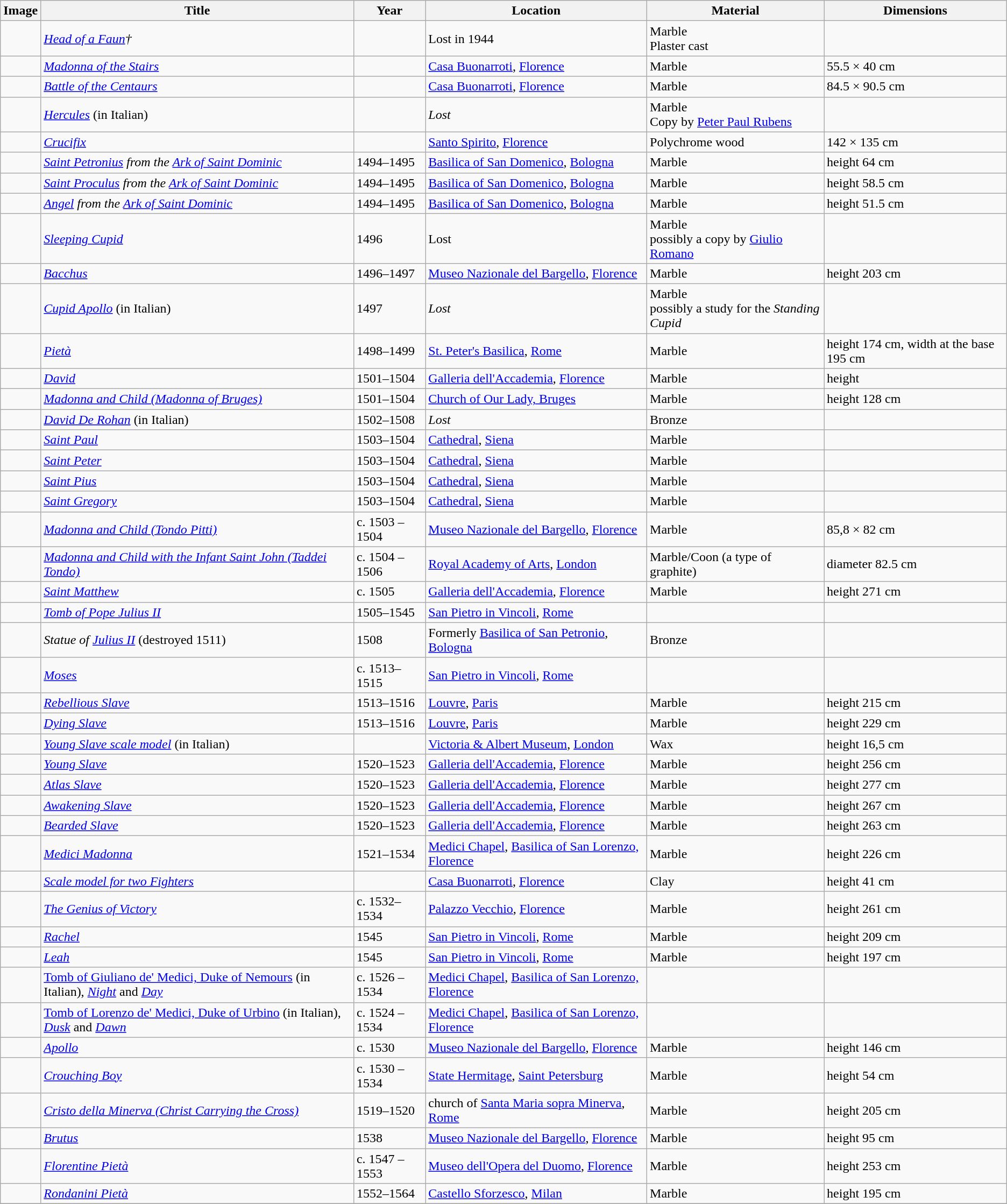<table class="wikitable sortable">
<tr>
<th>Image</th>
<th>Title</th>
<th>Year</th>
<th>Location</th>
<th>Material</th>
<th>Dimensions</th>
</tr>
<tr>
<td></td>
<td><em><a href='#'>Head of a Faun</a>†</em></td>
<td></td>
<td>Lost in 1944</td>
<td>Marble<br>Plaster cast</td>
<td></td>
</tr>
<tr>
<td></td>
<td><em><a href='#'>Madonna of the Stairs</a></em></td>
<td></td>
<td><a href='#'>Casa Buonarroti</a>, <a href='#'>Florence</a></td>
<td>Marble</td>
<td>55.5 × 40 cm</td>
</tr>
<tr>
<td></td>
<td><em><a href='#'>Battle of the Centaurs</a></em></td>
<td></td>
<td><a href='#'>Casa Buonarroti</a>, <a href='#'>Florence</a></td>
<td>Marble</td>
<td>84.5 × 90.5 cm</td>
</tr>
<tr>
<td></td>
<td><em><a href='#'>Hercules</a></em> (in Italian)</td>
<td></td>
<td><em>Lost</em></td>
<td>Marble<br>Copy by <a href='#'>Peter Paul Rubens</a></td>
<td></td>
</tr>
<tr>
<td></td>
<td><em><a href='#'>Crucifix</a></em></td>
<td></td>
<td><a href='#'>Santo Spirito</a>, <a href='#'>Florence</a></td>
<td>Polychrome wood</td>
<td>142 × 135 cm</td>
</tr>
<tr>
<td></td>
<td><em><a href='#'>Saint Petronius</a> from the <a href='#'>Ark of Saint Dominic</a></em></td>
<td>1494–1495</td>
<td><a href='#'>Basilica of San Domenico</a>, <a href='#'>Bologna</a></td>
<td>Marble</td>
<td>height 64 cm</td>
</tr>
<tr>
<td></td>
<td><em><a href='#'>Saint Proculus</a> from the <a href='#'>Ark of Saint Dominic</a></em></td>
<td>1494–1495</td>
<td><a href='#'>Basilica of San Domenico</a>, <a href='#'>Bologna</a></td>
<td>Marble</td>
<td>height 58.5 cm</td>
</tr>
<tr>
<td></td>
<td><em><a href='#'>Angel</a> from the <a href='#'>Ark of Saint Dominic</a></em></td>
<td>1494–1495</td>
<td><a href='#'>Basilica of San Domenico</a>, <a href='#'>Bologna</a></td>
<td>Marble</td>
<td>height 51.5 cm</td>
</tr>
<tr>
<td></td>
<td><em><a href='#'>Sleeping Cupid</a></em></td>
<td>1496</td>
<td>Lost</td>
<td>Marble<br>possibly a copy by <a href='#'>Giulio Romano</a></td>
<td></td>
</tr>
<tr>
<td></td>
<td><em><a href='#'>Bacchus</a></em></td>
<td>1496–1497</td>
<td><a href='#'>Museo Nazionale del Bargello</a>, <a href='#'>Florence</a></td>
<td>Marble</td>
<td>height 203 cm</td>
</tr>
<tr>
<td></td>
<td><em><a href='#'>Cupid Apollo</a></em> (in Italian)</td>
<td>1497</td>
<td><em>Lost</em></td>
<td>Marble<br>possibly a study for the <em>Standing Cupid</em></td>
<td></td>
</tr>
<tr>
<td></td>
<td><em><a href='#'>Pietà</a></em></td>
<td>1498–1499</td>
<td><a href='#'>St. Peter's Basilica</a>, <a href='#'>Rome</a></td>
<td>Marble</td>
<td>height 174 cm, width at the base 195 cm</td>
</tr>
<tr>
<td></td>
<td><em><a href='#'>David</a></em></td>
<td>1501–1504</td>
<td><a href='#'>Galleria dell'Accademia</a>, <a href='#'>Florence</a></td>
<td>Marble</td>
<td>height </td>
</tr>
<tr>
<td></td>
<td><em><a href='#'>Madonna and Child (Madonna of Bruges)</a></em></td>
<td>1501–1504</td>
<td><a href='#'>Church of Our Lady, Bruges</a></td>
<td>Marble</td>
<td>height 128 cm</td>
</tr>
<tr>
<td></td>
<td><em><a href='#'>David De Rohan</a></em> (in Italian)</td>
<td>1502–1508</td>
<td><em>Lost</em></td>
<td>Bronze</td>
<td></td>
</tr>
<tr>
<td></td>
<td><em><a href='#'>Saint Paul</a></em></td>
<td>1503–1504</td>
<td><a href='#'>Cathedral</a>, <a href='#'>Siena</a></td>
<td>Marble</td>
<td></td>
</tr>
<tr>
<td></td>
<td><em><a href='#'>Saint Peter</a></em></td>
<td>1503–1504</td>
<td><a href='#'>Cathedral</a>, <a href='#'>Siena</a></td>
<td>Marble</td>
<td></td>
</tr>
<tr>
<td></td>
<td><em><a href='#'>Saint Pius</a></em></td>
<td>1503–1504</td>
<td><a href='#'>Cathedral</a>, <a href='#'>Siena</a></td>
<td>Marble</td>
<td></td>
</tr>
<tr>
<td></td>
<td><em><a href='#'>Saint Gregory</a></em></td>
<td>1503–1504</td>
<td><a href='#'>Cathedral</a>, <a href='#'>Siena</a></td>
<td>Marble</td>
<td></td>
</tr>
<tr>
<td></td>
<td><em><a href='#'>Madonna and Child (Tondo Pitti)</a></em></td>
<td>c. 1503 – 1504</td>
<td><a href='#'>Museo Nazionale del Bargello</a>, <a href='#'>Florence</a></td>
<td>Marble</td>
<td>85,8 × 82 cm</td>
</tr>
<tr>
<td></td>
<td><em><a href='#'>Madonna and Child with the Infant Saint John (Taddei Tondo)</a></em></td>
<td>c. 1504 – 1506</td>
<td><a href='#'>Royal Academy of Arts</a>, <a href='#'>London</a></td>
<td>Marble/Coon (a type of graphite)</td>
<td>diameter 82.5 cm</td>
</tr>
<tr>
<td></td>
<td><em><a href='#'>Saint Matthew</a></em></td>
<td>c. 1505</td>
<td><a href='#'>Galleria dell'Accademia</a>, <a href='#'>Florence</a></td>
<td>Marble</td>
<td>height 271 cm</td>
</tr>
<tr>
<td></td>
<td><em><a href='#'>Tomb of Pope Julius II</a></em></td>
<td>1505–1545</td>
<td><a href='#'>San Pietro in Vincoli</a>, <a href='#'>Rome</a></td>
<td></td>
<td></td>
</tr>
<tr>
<td></td>
<td><em>Statue of <a href='#'>Julius II</a></em> (destroyed 1511)</td>
<td>1508</td>
<td>Formerly <a href='#'>Basilica of San Petronio</a>, <a href='#'>Bologna</a></td>
<td>Bronze</td>
<td></td>
</tr>
<tr>
<td></td>
<td><em><a href='#'>Moses</a></em></td>
<td>c. 1513–1515</td>
<td><a href='#'>San Pietro in Vincoli</a>, <a href='#'>Rome</a></td>
<td></td>
<td></td>
</tr>
<tr>
<td></td>
<td><em><a href='#'>Rebellious Slave</a></em></td>
<td>1513–1516</td>
<td><a href='#'>Louvre</a>, <a href='#'>Paris</a></td>
<td>Marble</td>
<td>height 215 cm</td>
</tr>
<tr>
<td></td>
<td><em><a href='#'>Dying Slave</a></em></td>
<td>1513–1516</td>
<td><a href='#'>Louvre</a>, <a href='#'>Paris</a></td>
<td>Marble</td>
<td>height 229 cm</td>
</tr>
<tr>
<td></td>
<td><a href='#'><em>Young Slave scale model</em></a> (in Italian)</td>
<td></td>
<td><a href='#'>Victoria & Albert Museum</a>, <a href='#'>London</a></td>
<td>Wax</td>
<td>height 16,5 cm</td>
</tr>
<tr>
<td></td>
<td><em><a href='#'>Young Slave</a></em></td>
<td>1520–1523</td>
<td><a href='#'>Galleria dell'Accademia</a>, <a href='#'>Florence</a></td>
<td>Marble</td>
<td>height 256 cm</td>
</tr>
<tr>
<td></td>
<td><em><a href='#'>Atlas Slave</a></em></td>
<td>1520–1523</td>
<td><a href='#'>Galleria dell'Accademia</a>, <a href='#'>Florence</a></td>
<td>Marble</td>
<td>height 277 cm</td>
</tr>
<tr>
<td></td>
<td><em><a href='#'>Awakening Slave</a></em></td>
<td>1520–1523</td>
<td><a href='#'>Galleria dell'Accademia</a>, <a href='#'>Florence</a></td>
<td>Marble</td>
<td>height 267 cm</td>
</tr>
<tr>
<td></td>
<td><em><a href='#'>Bearded Slave</a></em></td>
<td>1520–1523</td>
<td><a href='#'>Galleria dell'Accademia</a>, <a href='#'>Florence</a></td>
<td>Marble</td>
<td>height 263 cm</td>
</tr>
<tr>
<td></td>
<td><em><a href='#'>Medici Madonna</a></em></td>
<td>1521–1534</td>
<td><a href='#'>Medici Chapel</a>, <a href='#'>Basilica of San Lorenzo, Florence</a></td>
<td>Marble</td>
<td>height 226 cm</td>
</tr>
<tr>
<td></td>
<td><a href='#'><em>Scale model for two Fighters</em></a> </td>
<td></td>
<td><a href='#'>Casa Buonarroti</a>, <a href='#'>Florence</a></td>
<td>Clay</td>
<td>height 41 cm</td>
</tr>
<tr>
<td></td>
<td><em><a href='#'>The Genius of Victory</a></em></td>
<td>c. 1532–1534</td>
<td><a href='#'>Palazzo Vecchio</a>, <a href='#'>Florence</a></td>
<td>Marble</td>
<td>height 261 cm</td>
</tr>
<tr>
<td></td>
<td><em><a href='#'>Rachel</a></em></td>
<td>1545</td>
<td><a href='#'>San Pietro in Vincoli</a>, <a href='#'>Rome</a></td>
<td>Marble</td>
<td>height 209 cm</td>
</tr>
<tr>
<td></td>
<td><em><a href='#'>Leah</a></em></td>
<td>1545</td>
<td><a href='#'>San Pietro in Vincoli</a>, <a href='#'>Rome</a></td>
<td>Marble</td>
<td>height 197 cm</td>
</tr>
<tr>
<td></td>
<td><a href='#'>Tomb of Giuliano de' Medici, Duke of Nemours</a> (in Italian), <em><a href='#'>Night</a></em> and <em><a href='#'>Day</a></em></td>
<td>c. 1526 – 1534</td>
<td><a href='#'>Medici Chapel</a>, <a href='#'>Basilica of San Lorenzo, Florence</a></td>
<td></td>
<td></td>
</tr>
<tr>
<td></td>
<td><a href='#'>Tomb of Lorenzo de' Medici, Duke of Urbino</a> (in Italian), <em><a href='#'>Dusk</a></em> and <em><a href='#'>Dawn</a></em></td>
<td>c. 1524 – 1534</td>
<td><a href='#'>Medici Chapel</a>, <a href='#'>Basilica of San Lorenzo, Florence</a></td>
<td></td>
<td></td>
</tr>
<tr>
<td></td>
<td><a href='#'><em>Apollo</em></a></td>
<td>c. 1530</td>
<td><a href='#'>Museo Nazionale del Bargello</a>, <a href='#'>Florence</a></td>
<td>Marble</td>
<td>height 146 cm</td>
</tr>
<tr>
<td></td>
<td><em><a href='#'>Crouching Boy</a></em></td>
<td>c. 1530 – 1534</td>
<td><a href='#'>State Hermitage</a>, <a href='#'>Saint Petersburg</a></td>
<td>Marble</td>
<td>height 54 cm</td>
</tr>
<tr>
<td></td>
<td><a href='#'><em>Cristo della Minerva (Christ Carrying the Cross)</em></a></td>
<td>1519–1520</td>
<td>church of <a href='#'>Santa Maria sopra Minerva</a>, <a href='#'>Rome</a></td>
<td>Marble</td>
<td>height 205 cm</td>
</tr>
<tr>
<td></td>
<td><em><a href='#'>Brutus</a></em></td>
<td>1538</td>
<td><a href='#'>Museo Nazionale del Bargello</a>, <a href='#'>Florence</a></td>
<td>Marble</td>
<td>height 95 cm</td>
</tr>
<tr>
<td></td>
<td><em><a href='#'>Florentine Pietà</a></em></td>
<td>c. 1547 – 1553</td>
<td><a href='#'>Museo dell'Opera del Duomo</a>, <a href='#'>Florence</a></td>
<td>Marble</td>
<td>height 253 cm</td>
</tr>
<tr>
<td></td>
<td><em><a href='#'>Rondanini Pietà</a></em></td>
<td>1552–1564</td>
<td><a href='#'>Castello Sforzesco</a>, <a href='#'>Milan</a></td>
<td>Marble</td>
<td>height 195 cm</td>
</tr>
<tr>
</tr>
</table>
